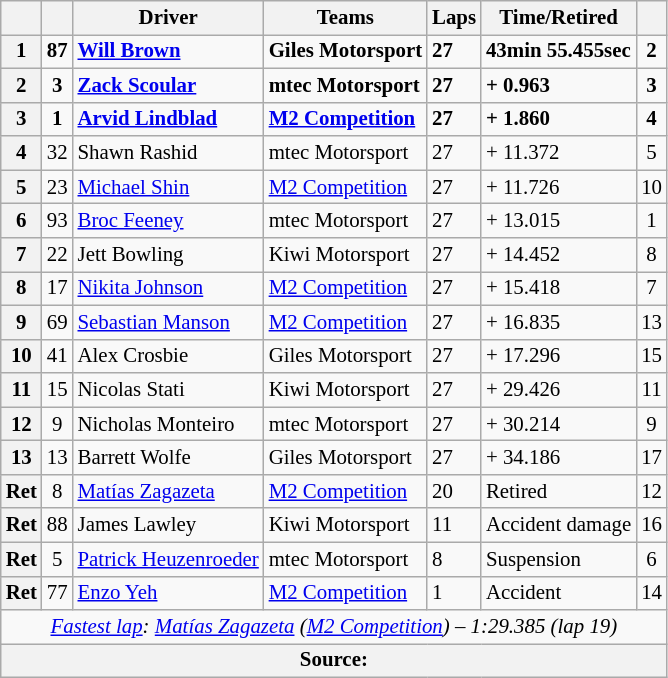<table class="wikitable sortable" style="font-size: 87%;">
<tr>
<th scope="col"></th>
<th scope="col"></th>
<th scope="col">Driver</th>
<th scope="col">Teams</th>
<th class="unsortable" scope="col">Laps</th>
<th class="unsortable" scope="col">Time/Retired</th>
<th scope="col"></th>
</tr>
<tr>
<th>1</th>
<td align="center"><strong>87</strong></td>
<td> <strong><a href='#'>Will Brown</a></strong></td>
<td><strong>Giles Motorsport</strong></td>
<td><strong>27</strong></td>
<td><strong>43min 55.455sec</strong></td>
<td align="center"><strong>2</strong></td>
</tr>
<tr>
<th>2</th>
<td align="center"><strong>3</strong></td>
<td> <strong><a href='#'>Zack Scoular</a></strong></td>
<td><strong>mtec Motorsport</strong></td>
<td><strong>27</strong></td>
<td><strong>+ 0.963</strong></td>
<td align="center"><strong>3</strong></td>
</tr>
<tr>
<th>3</th>
<td align="center"><strong>1</strong></td>
<td> <strong><a href='#'>Arvid Lindblad</a></strong></td>
<td><strong><a href='#'>M2 Competition</a></strong></td>
<td><strong>27</strong></td>
<td><strong>+ 1.860</strong></td>
<td align="center"><strong>4</strong></td>
</tr>
<tr>
<th>4</th>
<td align="center">32</td>
<td> Shawn Rashid</td>
<td>mtec Motorsport</td>
<td>27</td>
<td>+ 11.372</td>
<td align="center">5</td>
</tr>
<tr>
<th>5</th>
<td align="center">23</td>
<td> <a href='#'>Michael Shin</a></td>
<td><a href='#'>M2 Competition</a></td>
<td>27</td>
<td>+ 11.726</td>
<td align="center">10</td>
</tr>
<tr>
<th>6</th>
<td align="center">93</td>
<td> <a href='#'>Broc Feeney</a></td>
<td>mtec Motorsport</td>
<td>27</td>
<td>+ 13.015</td>
<td align="center">1</td>
</tr>
<tr>
<th>7</th>
<td align="center">22</td>
<td> Jett Bowling</td>
<td>Kiwi Motorsport</td>
<td>27</td>
<td>+ 14.452</td>
<td align="center">8</td>
</tr>
<tr>
<th>8</th>
<td align="center">17</td>
<td> <a href='#'>Nikita Johnson</a></td>
<td><a href='#'>M2 Competition</a></td>
<td>27</td>
<td>+ 15.418</td>
<td align="center">7</td>
</tr>
<tr>
<th>9</th>
<td align="center">69</td>
<td> <a href='#'>Sebastian Manson</a></td>
<td><a href='#'>M2 Competition</a></td>
<td>27</td>
<td>+ 16.835</td>
<td align="center">13</td>
</tr>
<tr>
<th>10</th>
<td align="center">41</td>
<td> Alex Crosbie</td>
<td>Giles Motorsport</td>
<td>27</td>
<td>+ 17.296</td>
<td align="center">15</td>
</tr>
<tr>
<th>11</th>
<td align="center">15</td>
<td> Nicolas Stati</td>
<td>Kiwi Motorsport</td>
<td>27</td>
<td>+ 29.426</td>
<td align="center">11</td>
</tr>
<tr>
<th>12</th>
<td align="center">9</td>
<td> Nicholas Monteiro</td>
<td>mtec Motorsport</td>
<td>27</td>
<td>+ 30.214</td>
<td align="center">9</td>
</tr>
<tr>
<th>13</th>
<td align="center">13</td>
<td> Barrett Wolfe</td>
<td>Giles Motorsport</td>
<td>27</td>
<td>+ 34.186</td>
<td align="center">17</td>
</tr>
<tr>
<th>Ret</th>
<td align="center">8</td>
<td> <a href='#'>Matías Zagazeta</a></td>
<td><a href='#'>M2 Competition</a></td>
<td>20</td>
<td>Retired</td>
<td align="center">12</td>
</tr>
<tr>
<th>Ret</th>
<td align="center">88</td>
<td> James Lawley</td>
<td>Kiwi Motorsport</td>
<td>11</td>
<td>Accident damage</td>
<td align="center">16</td>
</tr>
<tr>
<th>Ret</th>
<td align="center">5</td>
<td> <a href='#'>Patrick Heuzenroeder</a></td>
<td>mtec Motorsport</td>
<td>8</td>
<td>Suspension</td>
<td align="center">6</td>
</tr>
<tr>
<th>Ret</th>
<td align="center">77</td>
<td> <a href='#'>Enzo Yeh</a></td>
<td><a href='#'>M2 Competition</a></td>
<td>1</td>
<td>Accident</td>
<td align="center">14</td>
</tr>
<tr>
<td colspan="8" align="center"><em><a href='#'>Fastest lap</a>:</em>  <em><a href='#'>Matías Zagazeta</a> (<a href='#'>M2 Competition</a>) – 1:29.385 (lap 19)</em></td>
</tr>
<tr>
<th colspan="8">Source:</th>
</tr>
</table>
